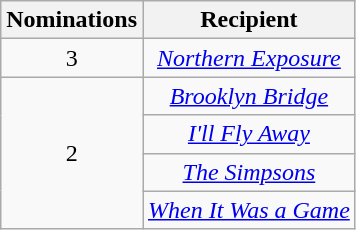<table class="wikitable sortable" rowspan="2" style="text-align:center;" background: #f6e39c;>
<tr>
<th scope="col" style="width:55px;">Nominations</th>
<th scope="col" style="text-align:center;">Recipient</th>
</tr>
<tr>
<td rowspan="1" style="text-align:center">3</td>
<td><em><a href='#'>Northern Exposure</a></em></td>
</tr>
<tr>
<td rowspan="4" style="text-align:center">2</td>
<td><em><a href='#'>Brooklyn Bridge</a></em></td>
</tr>
<tr>
<td><em><a href='#'>I'll Fly Away</a></em></td>
</tr>
<tr>
<td><em><a href='#'>The Simpsons</a></em></td>
</tr>
<tr>
<td><em><a href='#'>When It Was a Game</a></em></td>
</tr>
</table>
